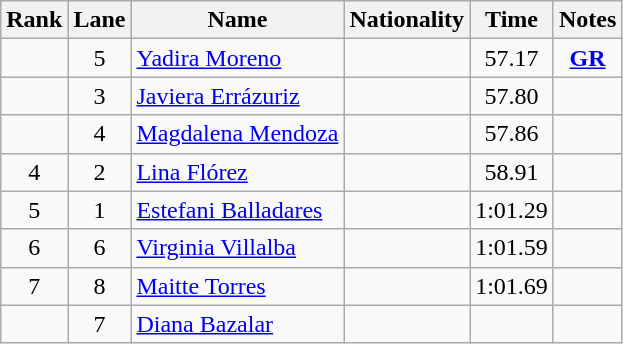<table class="wikitable sortable" style="text-align:center">
<tr>
<th>Rank</th>
<th>Lane</th>
<th>Name</th>
<th>Nationality</th>
<th>Time</th>
<th>Notes</th>
</tr>
<tr>
<td></td>
<td>5</td>
<td align=left><a href='#'>Yadira Moreno</a></td>
<td align=left></td>
<td>57.17</td>
<td><strong><a href='#'>GR</a></strong></td>
</tr>
<tr>
<td></td>
<td>3</td>
<td align=left><a href='#'>Javiera Errázuriz</a></td>
<td align=left></td>
<td>57.80</td>
<td></td>
</tr>
<tr>
<td></td>
<td>4</td>
<td align=left><a href='#'>Magdalena Mendoza</a></td>
<td align=left></td>
<td>57.86</td>
<td></td>
</tr>
<tr>
<td>4</td>
<td>2</td>
<td align=left><a href='#'>Lina Flórez</a></td>
<td align=left></td>
<td>58.91</td>
<td></td>
</tr>
<tr>
<td>5</td>
<td>1</td>
<td align=left><a href='#'>Estefani Balladares</a></td>
<td align=left></td>
<td>1:01.29</td>
<td></td>
</tr>
<tr>
<td>6</td>
<td>6</td>
<td align=left><a href='#'>Virginia Villalba</a></td>
<td align=left></td>
<td>1:01.59</td>
<td></td>
</tr>
<tr>
<td>7</td>
<td>8</td>
<td align=left><a href='#'>Maitte Torres</a></td>
<td align=left></td>
<td>1:01.69</td>
<td></td>
</tr>
<tr>
<td></td>
<td>7</td>
<td align=left><a href='#'>Diana Bazalar</a></td>
<td align=left></td>
<td></td>
<td></td>
</tr>
</table>
